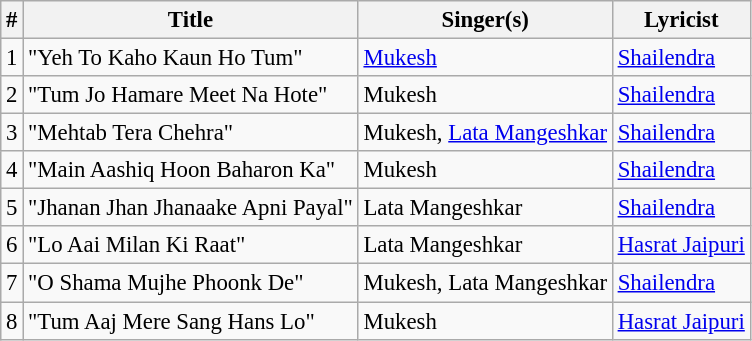<table class="wikitable" style="font-size:95%;">
<tr>
<th>#</th>
<th>Title</th>
<th>Singer(s)</th>
<th>Lyricist</th>
</tr>
<tr>
<td>1</td>
<td>"Yeh To Kaho Kaun Ho Tum"</td>
<td><a href='#'>Mukesh</a></td>
<td><a href='#'>Shailendra</a></td>
</tr>
<tr>
<td>2</td>
<td>"Tum Jo Hamare Meet Na Hote"</td>
<td>Mukesh</td>
<td><a href='#'>Shailendra</a></td>
</tr>
<tr>
<td>3</td>
<td>"Mehtab Tera Chehra"</td>
<td>Mukesh, <a href='#'>Lata Mangeshkar</a></td>
<td><a href='#'>Shailendra</a></td>
</tr>
<tr>
<td>4</td>
<td>"Main Aashiq Hoon Baharon Ka"</td>
<td>Mukesh</td>
<td><a href='#'>Shailendra</a></td>
</tr>
<tr>
<td>5</td>
<td>"Jhanan Jhan Jhanaake Apni Payal"</td>
<td>Lata Mangeshkar</td>
<td><a href='#'>Shailendra</a></td>
</tr>
<tr>
<td>6</td>
<td>"Lo Aai Milan Ki Raat"</td>
<td>Lata Mangeshkar</td>
<td><a href='#'>Hasrat Jaipuri</a></td>
</tr>
<tr>
<td>7</td>
<td>"O Shama Mujhe Phoonk De"</td>
<td>Mukesh, Lata Mangeshkar</td>
<td><a href='#'>Shailendra</a></td>
</tr>
<tr>
<td>8</td>
<td>"Tum Aaj Mere Sang Hans Lo"</td>
<td>Mukesh</td>
<td><a href='#'>Hasrat Jaipuri</a></td>
</tr>
</table>
